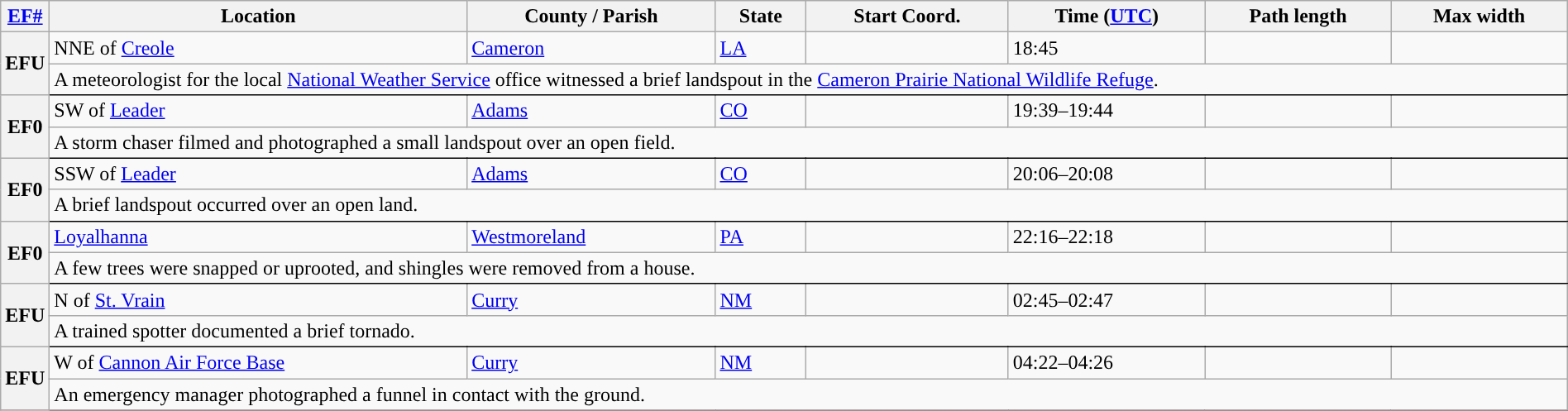<table class="wikitable sortable" style="width:100%;">
<tr>
<th scope="col" width="2%" align="center"><a href='#'>EF#</a></th>
<th scope="col" align="center" class="unsortable">Location</th>
<th scope="col" align="center" class="unsortable">County / Parish</th>
<th scope="col" align="center">State</th>
<th scope="col" align="center">Start Coord.</th>
<th scope="col" align="center">Time (<a href='#'>UTC</a>)</th>
<th scope="col" align="center">Path length</th>
<th scope="col" align="center">Max width</th>
</tr>
<tr>
<th scope="row" rowspan="2" style="background-color:#">EFU</th>
<td>NNE of <a href='#'>Creole</a></td>
<td><a href='#'>Cameron</a></td>
<td><a href='#'>LA</a></td>
<td></td>
<td>18:45</td>
<td></td>
<td></td>
</tr>
<tr class="expand-child">
<td colspan="8" style=" border-bottom: 1px solid black;">A meteorologist for the local <a href='#'>National Weather Service</a> office witnessed a brief landspout in the <a href='#'>Cameron Prairie National Wildlife Refuge</a>.</td>
</tr>
<tr>
<th scope="row" rowspan="2" style="background-color:#">EF0</th>
<td>SW of <a href='#'>Leader</a></td>
<td><a href='#'>Adams</a></td>
<td><a href='#'>CO</a></td>
<td></td>
<td>19:39–19:44</td>
<td></td>
<td></td>
</tr>
<tr class="expand-child">
<td colspan="8" style=" border-bottom: 1px solid black;">A storm chaser filmed and photographed a small landspout over an open field.</td>
</tr>
<tr>
<th scope="row" rowspan="2" style="background-color:#">EF0</th>
<td>SSW of <a href='#'>Leader</a></td>
<td><a href='#'>Adams</a></td>
<td><a href='#'>CO</a></td>
<td></td>
<td>20:06–20:08</td>
<td></td>
<td></td>
</tr>
<tr class="expand-child">
<td colspan="8" style=" border-bottom: 1px solid black;">A brief landspout occurred over an open land.</td>
</tr>
<tr>
<th scope="row" rowspan="2" style="background-color:#">EF0</th>
<td><a href='#'>Loyalhanna</a></td>
<td><a href='#'>Westmoreland</a></td>
<td><a href='#'>PA</a></td>
<td></td>
<td>22:16–22:18</td>
<td></td>
<td></td>
</tr>
<tr class="expand-child">
<td colspan="8" style=" border-bottom: 1px solid black;">A few trees were snapped or uprooted, and shingles were removed from a house.</td>
</tr>
<tr>
<th scope="row" rowspan="2" style="background-color:#">EFU</th>
<td>N of <a href='#'>St. Vrain</a></td>
<td><a href='#'>Curry</a></td>
<td><a href='#'>NM</a></td>
<td></td>
<td>02:45–02:47</td>
<td></td>
<td></td>
</tr>
<tr class="expand-child">
<td colspan="8" style=" border-bottom: 1px solid black;">A trained spotter documented a brief tornado.</td>
</tr>
<tr>
<th scope="row" rowspan="2" style="background-color:#">EFU</th>
<td>W of <a href='#'>Cannon Air Force Base</a></td>
<td><a href='#'>Curry</a></td>
<td><a href='#'>NM</a></td>
<td></td>
<td>04:22–04:26</td>
<td></td>
<td></td>
</tr>
<tr class="expand-child">
<td colspan="8" style=" border-bottom: 1px solid black;">An emergency manager photographed a funnel in contact with the ground.</td>
</tr>
<tr>
</tr>
</table>
